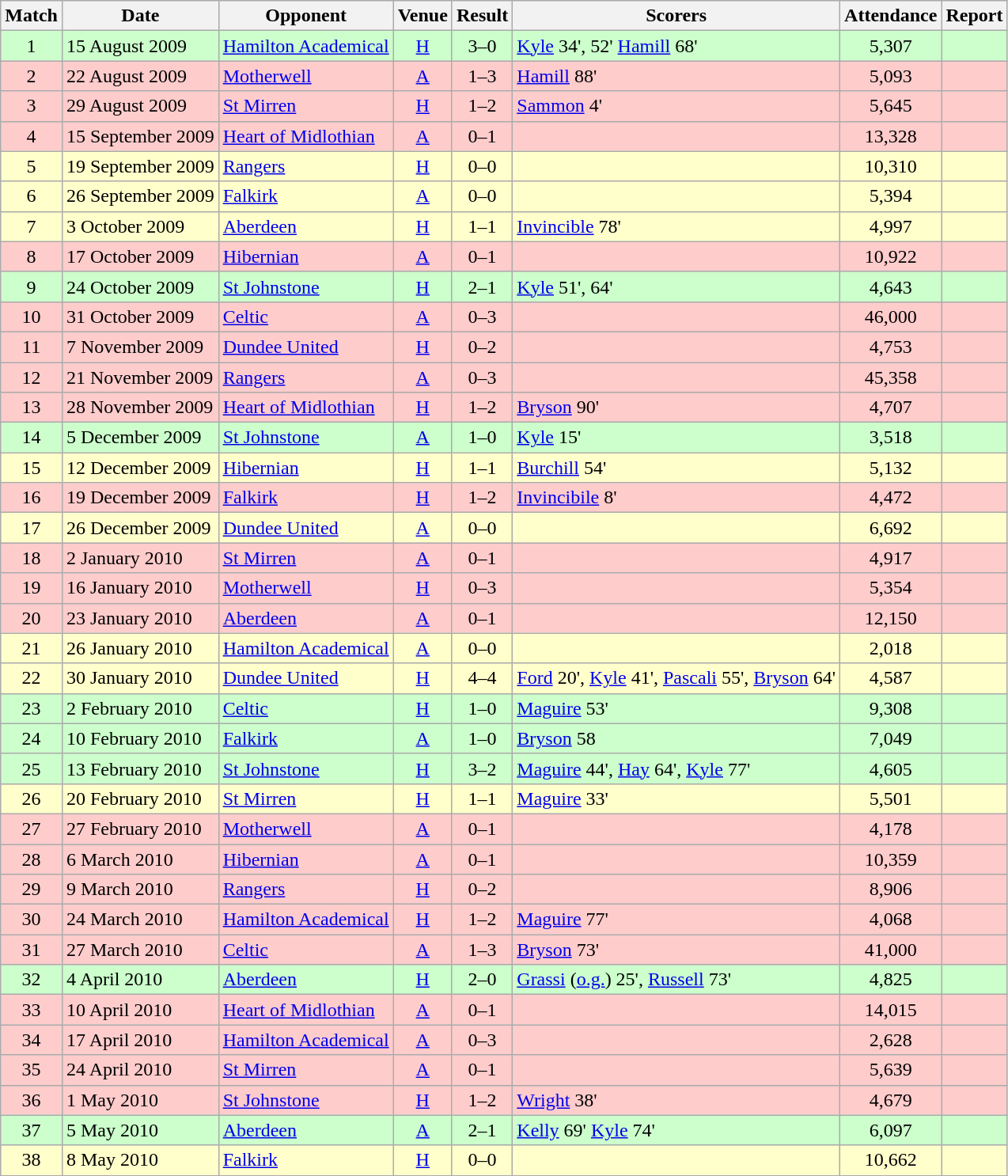<table class="wikitable" style="text-align:center">
<tr>
<th>Match</th>
<th>Date</th>
<th>Opponent</th>
<th>Venue</th>
<th>Result</th>
<th>Scorers</th>
<th>Attendance</th>
<th>Report</th>
</tr>
<tr bgcolor=#CCFFCC>
<td>1</td>
<td align=left>15 August 2009</td>
<td align=left><a href='#'>Hamilton Academical</a></td>
<td><a href='#'>H</a></td>
<td>3–0</td>
<td align=left><a href='#'>Kyle</a> 34', 52' <a href='#'>Hamill</a> 68'</td>
<td>5,307</td>
<td></td>
</tr>
<tr bgcolor=#FFCCCC>
<td>2</td>
<td align=left>22 August 2009</td>
<td align=left><a href='#'>Motherwell</a></td>
<td><a href='#'>A</a></td>
<td>1–3</td>
<td align=left><a href='#'>Hamill</a> 88'</td>
<td>5,093</td>
<td></td>
</tr>
<tr bgcolor=#FFCCCC>
<td>3</td>
<td align=left>29 August 2009</td>
<td align=left><a href='#'>St Mirren</a></td>
<td><a href='#'>H</a></td>
<td>1–2</td>
<td align=left><a href='#'>Sammon</a> 4'</td>
<td>5,645</td>
<td></td>
</tr>
<tr bgcolor=#FFCCCC>
<td>4</td>
<td align=left>15 September 2009</td>
<td align=left><a href='#'>Heart of Midlothian</a></td>
<td><a href='#'>A</a></td>
<td>0–1</td>
<td align=left></td>
<td>13,328</td>
<td></td>
</tr>
<tr bgcolor=#FFFFCC>
<td>5</td>
<td align=left>19 September 2009</td>
<td align=left><a href='#'>Rangers</a></td>
<td><a href='#'>H</a></td>
<td>0–0</td>
<td align=left></td>
<td>10,310</td>
<td></td>
</tr>
<tr bgcolor=#FFFFCC>
<td>6</td>
<td align=left>26 September 2009</td>
<td align=left><a href='#'>Falkirk</a></td>
<td><a href='#'>A</a></td>
<td>0–0</td>
<td align=left></td>
<td>5,394</td>
<td></td>
</tr>
<tr bgcolor=#FFFFCC>
<td>7</td>
<td align=left>3 October 2009</td>
<td align=left><a href='#'>Aberdeen</a></td>
<td><a href='#'>H</a></td>
<td>1–1</td>
<td align=left><a href='#'>Invincible</a> 78'</td>
<td>4,997</td>
<td></td>
</tr>
<tr bgcolor=#FFCCCC>
<td>8</td>
<td align=left>17 October 2009</td>
<td align=left><a href='#'>Hibernian</a></td>
<td><a href='#'>A</a></td>
<td>0–1</td>
<td align=left></td>
<td>10,922</td>
<td></td>
</tr>
<tr bgcolor=#CCFFCC>
<td>9</td>
<td align=left>24 October 2009</td>
<td align=left><a href='#'>St Johnstone</a></td>
<td><a href='#'>H</a></td>
<td>2–1</td>
<td align=left><a href='#'>Kyle</a> 51', 64'</td>
<td>4,643</td>
<td></td>
</tr>
<tr bgcolor=#FFCCCC>
<td>10</td>
<td align=left>31 October 2009</td>
<td align=left><a href='#'>Celtic</a></td>
<td><a href='#'>A</a></td>
<td>0–3</td>
<td align=left></td>
<td>46,000</td>
<td></td>
</tr>
<tr bgcolor=#FFCCCC>
<td>11</td>
<td align=left>7 November 2009</td>
<td align=left><a href='#'>Dundee United</a></td>
<td><a href='#'>H</a></td>
<td>0–2</td>
<td align=left></td>
<td>4,753</td>
<td></td>
</tr>
<tr bgcolor=#FFCCCC>
<td>12</td>
<td align=left>21 November 2009</td>
<td align=left><a href='#'>Rangers</a></td>
<td><a href='#'>A</a></td>
<td>0–3</td>
<td align=left></td>
<td>45,358</td>
<td></td>
</tr>
<tr bgcolor=#FFCCCC>
<td>13</td>
<td align=left>28 November 2009</td>
<td align=left><a href='#'>Heart of Midlothian</a></td>
<td><a href='#'>H</a></td>
<td>1–2</td>
<td align=left><a href='#'>Bryson</a> 90'</td>
<td>4,707</td>
<td></td>
</tr>
<tr bgcolor=#CCFFCC>
<td>14</td>
<td align=left>5 December 2009</td>
<td align=left><a href='#'>St Johnstone</a></td>
<td><a href='#'>A</a></td>
<td>1–0</td>
<td align=left><a href='#'>Kyle</a> 15'</td>
<td>3,518</td>
<td></td>
</tr>
<tr bgcolor=#FFFFCC>
<td>15</td>
<td align=left>12 December 2009</td>
<td align=left><a href='#'>Hibernian</a></td>
<td><a href='#'>H</a></td>
<td>1–1</td>
<td align=left><a href='#'>Burchill</a> 54'</td>
<td>5,132</td>
<td></td>
</tr>
<tr bgcolor=#FFCCCC>
<td>16</td>
<td align=left>19 December 2009</td>
<td align=left><a href='#'>Falkirk</a></td>
<td><a href='#'>H</a></td>
<td>1–2</td>
<td align=left><a href='#'>Invincibile</a> 8'</td>
<td>4,472</td>
<td></td>
</tr>
<tr bgcolor=#FFFFCC>
<td>17</td>
<td align=left>26 December 2009</td>
<td align=left><a href='#'>Dundee United</a></td>
<td><a href='#'>A</a></td>
<td>0–0</td>
<td align=left></td>
<td>6,692</td>
<td></td>
</tr>
<tr bgcolor=#FFCCCC>
<td>18</td>
<td align=left>2 January 2010</td>
<td align=left><a href='#'>St Mirren</a></td>
<td><a href='#'>A</a></td>
<td>0–1</td>
<td align=left></td>
<td>4,917</td>
<td></td>
</tr>
<tr bgcolor=#FFCCCC>
<td>19</td>
<td align=left>16 January 2010</td>
<td align=left><a href='#'>Motherwell</a></td>
<td><a href='#'>H</a></td>
<td>0–3</td>
<td align=left></td>
<td>5,354</td>
<td></td>
</tr>
<tr bgcolor=#FFCCCC>
<td>20</td>
<td align=left>23 January 2010</td>
<td align=left><a href='#'>Aberdeen</a></td>
<td><a href='#'>A</a></td>
<td>0–1</td>
<td align=left></td>
<td>12,150</td>
<td></td>
</tr>
<tr bgcolor=#FFFFCC>
<td>21</td>
<td align=left>26 January 2010</td>
<td align=left><a href='#'>Hamilton Academical</a></td>
<td><a href='#'>A</a></td>
<td>0–0</td>
<td align=left></td>
<td>2,018</td>
<td></td>
</tr>
<tr bgcolor=#FFFFCC>
<td>22</td>
<td align=left>30 January 2010</td>
<td align=left><a href='#'>Dundee United</a></td>
<td><a href='#'>H</a></td>
<td>4–4</td>
<td align=left><a href='#'>Ford</a> 20', <a href='#'>Kyle</a> 41', <a href='#'>Pascali</a> 55', <a href='#'>Bryson</a> 64'</td>
<td>4,587</td>
<td></td>
</tr>
<tr bgcolor=#CCFFCC>
<td>23</td>
<td align=left>2 February 2010</td>
<td align=left><a href='#'>Celtic</a></td>
<td><a href='#'>H</a></td>
<td>1–0</td>
<td align=left><a href='#'>Maguire</a> 53'</td>
<td>9,308</td>
<td></td>
</tr>
<tr bgcolor=#CCFFCC>
<td>24</td>
<td align=left>10 February 2010</td>
<td align=left><a href='#'>Falkirk</a></td>
<td><a href='#'>A</a></td>
<td>1–0</td>
<td align=left><a href='#'>Bryson</a> 58</td>
<td>7,049</td>
<td></td>
</tr>
<tr bgcolor=#CCFFCC>
<td>25</td>
<td align=left>13 February 2010</td>
<td align=left><a href='#'>St Johnstone</a></td>
<td><a href='#'>H</a></td>
<td>3–2</td>
<td align=left><a href='#'>Maguire</a> 44', <a href='#'>Hay</a> 64', <a href='#'>Kyle</a> 77'</td>
<td>4,605</td>
<td></td>
</tr>
<tr bgcolor=#FFFFCC>
<td>26</td>
<td align=left>20 February 2010</td>
<td align=left><a href='#'>St Mirren</a></td>
<td><a href='#'>H</a></td>
<td>1–1</td>
<td align=left><a href='#'>Maguire</a> 33'</td>
<td>5,501</td>
<td></td>
</tr>
<tr bgcolor=#FFCCCC>
<td>27</td>
<td align=left>27 February 2010</td>
<td align=left><a href='#'>Motherwell</a></td>
<td><a href='#'>A</a></td>
<td>0–1</td>
<td align=left></td>
<td>4,178</td>
<td></td>
</tr>
<tr bgcolor=#FFCCCC>
<td>28</td>
<td align=left>6 March 2010</td>
<td align=left><a href='#'>Hibernian</a></td>
<td><a href='#'>A</a></td>
<td>0–1</td>
<td align=left></td>
<td>10,359</td>
<td></td>
</tr>
<tr bgcolor=#FFCCCC>
<td>29</td>
<td align=left>9 March 2010</td>
<td align=left><a href='#'>Rangers</a></td>
<td><a href='#'>H</a></td>
<td>0–2</td>
<td align=left></td>
<td>8,906</td>
<td></td>
</tr>
<tr bgcolor=#FFCCCC>
<td>30</td>
<td align=left>24 March 2010</td>
<td align=left><a href='#'>Hamilton Academical</a></td>
<td><a href='#'>H</a></td>
<td>1–2</td>
<td align=left><a href='#'>Maguire</a> 77'</td>
<td>4,068</td>
<td></td>
</tr>
<tr bgcolor=#FFCCCC>
<td>31</td>
<td align=left>27 March 2010</td>
<td align=left><a href='#'>Celtic</a></td>
<td><a href='#'>A</a></td>
<td>1–3</td>
<td align=left><a href='#'>Bryson</a> 73'</td>
<td>41,000</td>
<td></td>
</tr>
<tr bgcolor=#CCFFCC>
<td>32</td>
<td align=left>4 April 2010</td>
<td align=left><a href='#'>Aberdeen</a></td>
<td><a href='#'>H</a></td>
<td>2–0</td>
<td align=left><a href='#'>Grassi</a> (<a href='#'>o.g.</a>) 25', <a href='#'>Russell</a> 73'</td>
<td>4,825</td>
<td></td>
</tr>
<tr bgcolor=#FFCCCC>
<td>33</td>
<td align=left>10 April 2010</td>
<td align=left><a href='#'>Heart of Midlothian</a></td>
<td><a href='#'>A</a></td>
<td>0–1</td>
<td align=left></td>
<td>14,015</td>
<td></td>
</tr>
<tr bgcolor=#FFCCCC>
<td>34</td>
<td align=left>17 April 2010</td>
<td align=left><a href='#'>Hamilton Academical</a></td>
<td><a href='#'>A</a></td>
<td>0–3</td>
<td align=left></td>
<td>2,628</td>
<td></td>
</tr>
<tr bgcolor=#FFCCCC>
<td>35</td>
<td align=left>24 April 2010</td>
<td align=left><a href='#'>St Mirren</a></td>
<td><a href='#'>A</a></td>
<td>0–1</td>
<td align=left></td>
<td>5,639</td>
<td></td>
</tr>
<tr bgcolor=#FFCCCC>
<td>36</td>
<td align=left>1 May 2010</td>
<td align=left><a href='#'>St Johnstone</a></td>
<td><a href='#'>H</a></td>
<td>1–2</td>
<td align=left><a href='#'>Wright</a> 38'</td>
<td>4,679</td>
<td></td>
</tr>
<tr bgcolor=#CCFFCC>
<td>37</td>
<td align=left>5 May 2010</td>
<td align=left><a href='#'>Aberdeen</a></td>
<td><a href='#'>A</a></td>
<td>2–1</td>
<td align=left><a href='#'>Kelly</a> 69' <a href='#'>Kyle</a> 74'</td>
<td>6,097</td>
<td></td>
</tr>
<tr bgcolor=#FFFFCC>
<td>38</td>
<td align=left>8 May 2010</td>
<td align=left><a href='#'>Falkirk</a></td>
<td><a href='#'>H</a></td>
<td>0–0</td>
<td align=left></td>
<td>10,662</td>
<td></td>
</tr>
<tr>
</tr>
</table>
